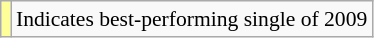<table class="wikitable" style="font-size:90%;">
<tr>
<td style="background-color:#FFFF99"></td>
<td>Indicates best-performing single of 2009</td>
</tr>
</table>
